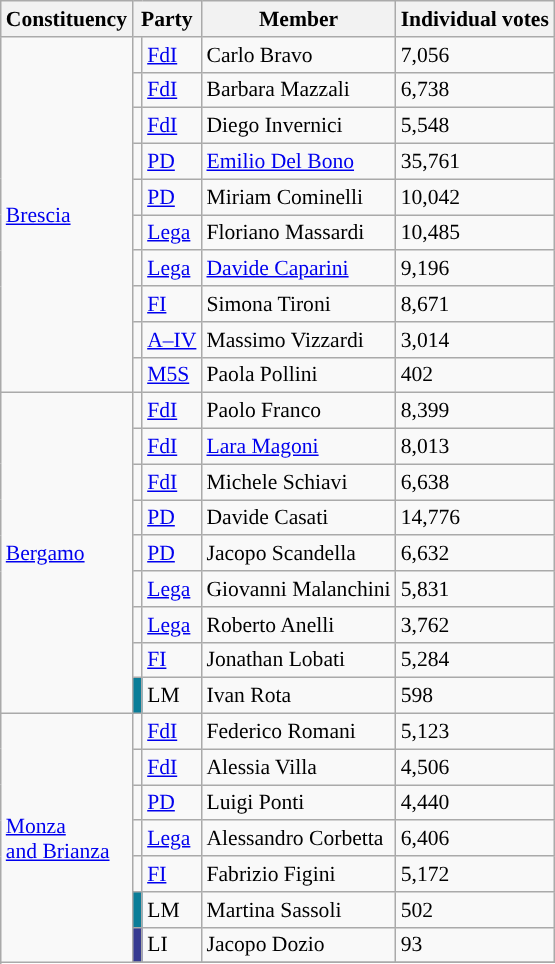<table class="wikitable" style="font-size:90%">
<tr>
<th>Constituency</th>
<th colspan=2>Party</th>
<th>Member</th>
<th>Individual votes</th>
</tr>
<tr>
<td rowspan="10"><a href='#'>Brescia</a></td>
<td style="background:"></td>
<td><a href='#'>FdI</a></td>
<td>Carlo Bravo</td>
<td>7,056</td>
</tr>
<tr>
<td style="background:"></td>
<td><a href='#'>FdI</a></td>
<td>Barbara Mazzali</td>
<td>6,738</td>
</tr>
<tr>
<td style="background:"></td>
<td><a href='#'>FdI</a></td>
<td>Diego Invernici</td>
<td>5,548</td>
</tr>
<tr>
<td style="background:"></td>
<td><a href='#'>PD</a></td>
<td><a href='#'>Emilio Del Bono</a></td>
<td>35,761</td>
</tr>
<tr>
<td style="background:"></td>
<td><a href='#'>PD</a></td>
<td>Miriam Cominelli</td>
<td>10,042</td>
</tr>
<tr>
<td style="background:"></td>
<td><a href='#'>Lega</a></td>
<td>Floriano Massardi</td>
<td>10,485</td>
</tr>
<tr>
<td style="background:"></td>
<td><a href='#'>Lega</a></td>
<td><a href='#'>Davide Caparini</a></td>
<td>9,196</td>
</tr>
<tr>
<td style="background:"></td>
<td><a href='#'>FI</a></td>
<td>Simona Tironi</td>
<td>8,671</td>
</tr>
<tr>
<td style="background:"></td>
<td><a href='#'>A–IV</a></td>
<td>Massimo Vizzardi</td>
<td>3,014</td>
</tr>
<tr>
<td style="background:"></td>
<td><a href='#'>M5S</a></td>
<td>Paola Pollini</td>
<td>402</td>
</tr>
<tr>
<td rowspan="9"><a href='#'>Bergamo</a></td>
<td style="background:"></td>
<td><a href='#'>FdI</a></td>
<td>Paolo Franco</td>
<td>8,399</td>
</tr>
<tr>
<td style="background:"></td>
<td><a href='#'>FdI</a></td>
<td><a href='#'>Lara Magoni</a></td>
<td>8,013</td>
</tr>
<tr>
<td style="background:"></td>
<td><a href='#'>FdI</a></td>
<td>Michele Schiavi</td>
<td>6,638</td>
</tr>
<tr>
<td style="background:"></td>
<td><a href='#'>PD</a></td>
<td>Davide Casati</td>
<td>14,776</td>
</tr>
<tr>
<td style="background:"></td>
<td><a href='#'>PD</a></td>
<td>Jacopo Scandella</td>
<td>6,632</td>
</tr>
<tr>
<td style="background:"></td>
<td><a href='#'>Lega</a></td>
<td>Giovanni Malanchini</td>
<td>5,831</td>
</tr>
<tr>
<td style="background:"></td>
<td><a href='#'>Lega</a></td>
<td>Roberto Anelli</td>
<td>3,762</td>
</tr>
<tr>
<td style="background:"></td>
<td><a href='#'>FI</a></td>
<td>Jonathan Lobati</td>
<td>5,284</td>
</tr>
<tr>
<td style="background:#0A7D98"></td>
<td>LM</td>
<td>Ivan Rota</td>
<td>598</td>
</tr>
<tr>
<td rowspan="8"><a href='#'>Monza<br>and Brianza</a></td>
<td style="background:"></td>
<td><a href='#'>FdI</a></td>
<td>Federico Romani</td>
<td>5,123</td>
</tr>
<tr>
<td style="background:"></td>
<td><a href='#'>FdI</a></td>
<td>Alessia Villa</td>
<td>4,506</td>
</tr>
<tr>
<td style="background:"></td>
<td><a href='#'>PD</a></td>
<td>Luigi Ponti</td>
<td>4,440</td>
</tr>
<tr>
<td style="background:"></td>
<td><a href='#'>Lega</a></td>
<td>Alessandro Corbetta</td>
<td>6,406</td>
</tr>
<tr>
<td style="background:"></td>
<td><a href='#'>FI</a></td>
<td>Fabrizio Figini</td>
<td>5,172</td>
</tr>
<tr>
<td style="background:#0A7D98"></td>
<td>LM</td>
<td>Martina Sassoli</td>
<td>502</td>
</tr>
<tr>
<td style="background:#363A91"></td>
<td>LI</td>
<td>Jacopo Dozio</td>
<td>93</td>
</tr>
<tr>
</tr>
</table>
